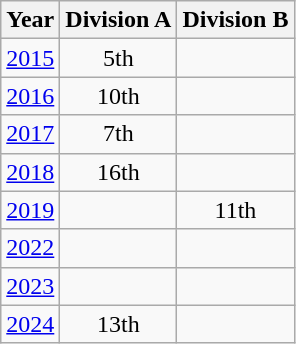<table class="wikitable" style="text-align:center">
<tr>
<th>Year</th>
<th>Division A</th>
<th>Division B</th>
</tr>
<tr>
<td><a href='#'>2015</a></td>
<td>5th</td>
<td></td>
</tr>
<tr>
<td><a href='#'>2016</a></td>
<td>10th</td>
<td></td>
</tr>
<tr>
<td><a href='#'>2017</a></td>
<td>7th</td>
<td></td>
</tr>
<tr>
<td><a href='#'>2018</a></td>
<td>16th</td>
<td></td>
</tr>
<tr>
<td><a href='#'>2019</a></td>
<td></td>
<td>11th</td>
</tr>
<tr>
<td><a href='#'>2022</a></td>
<td></td>
<td></td>
</tr>
<tr>
<td><a href='#'>2023</a></td>
<td></td>
<td></td>
</tr>
<tr>
<td><a href='#'>2024</a></td>
<td>13th</td>
<td></td>
</tr>
</table>
